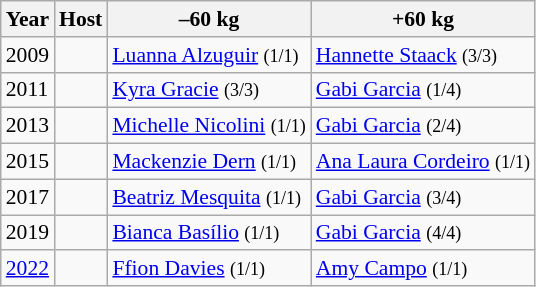<table class="wikitable sortable" style="font-size: 90%">
<tr>
<th>Year</th>
<th>Host</th>
<th>–60 kg</th>
<th>+60 kg</th>
</tr>
<tr>
<td>2009</td>
<td></td>
<td> <a href='#'>Luanna Alzuguir</a> <small>(1/1)</small></td>
<td> <a href='#'>Hannette Staack</a> <small>(3/3)</small></td>
</tr>
<tr>
<td>2011</td>
<td></td>
<td> <a href='#'>Kyra Gracie</a> <small>(3/3)</small></td>
<td> <a href='#'>Gabi Garcia</a> <small>(1/4)</small></td>
</tr>
<tr>
<td>2013</td>
<td></td>
<td> <a href='#'>Michelle Nicolini</a> <small>(1/1)</small></td>
<td> <a href='#'>Gabi Garcia</a> <small>(2/4)</small></td>
</tr>
<tr>
<td>2015</td>
<td></td>
<td> <a href='#'>Mackenzie Dern</a> <small>(1/1)</small></td>
<td> <a href='#'>Ana Laura Cordeiro</a> <small>(1/1)</small></td>
</tr>
<tr>
<td>2017</td>
<td></td>
<td> <a href='#'>Beatriz Mesquita</a> <small>(1/1)</small></td>
<td> <a href='#'>Gabi Garcia</a> <small>(3/4)</small></td>
</tr>
<tr>
<td>2019</td>
<td></td>
<td> <a href='#'>Bianca Basílio</a> <small>(1/1)</small></td>
<td> <a href='#'>Gabi Garcia</a> <small>(4/4)</small></td>
</tr>
<tr>
<td><a href='#'>2022</a></td>
<td></td>
<td> <a href='#'>Ffion Davies</a> <small>(1/1)</small></td>
<td> <a href='#'>Amy Campo</a> <small>(1/1)</small></td>
</tr>
</table>
